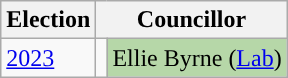<table class="wikitable">
<tr>
<th>Election</th>
<th colspan="2">Councillor</th>
</tr>
<tr>
<td><a href='#'>2023</a></td>
<td style="background-color: "></td>
<td bgcolor="#B6D7A8">Ellie Byrne (<a href='#'>Lab</a>)</td>
</tr>
</table>
